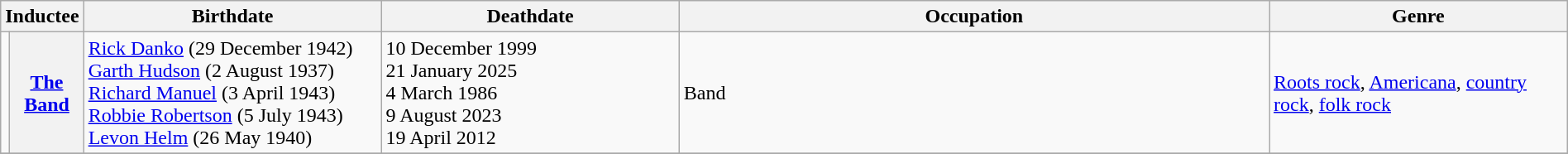<table class="wikitable" width="100%">
<tr>
<th colspan=2>Inductee</th>
<th width="20%">Birthdate</th>
<th width="20%">Deathdate</th>
<th width="40%">Occupation</th>
<th width="40%">Genre</th>
</tr>
<tr>
<td></td>
<th><a href='#'>The Band</a></th>
<td><a href='#'>Rick Danko</a> (29 December 1942) <br> <a href='#'>Garth Hudson</a> (2 August 1937) <br> <a href='#'>Richard Manuel</a> (3 April 1943) <br> <a href='#'>Robbie Robertson</a> (5 July 1943) <br> <a href='#'>Levon Helm</a> (26 May 1940)</td>
<td>10 December 1999 <br> 21 January 2025 <br> 4 March 1986 <br> 9 August 2023 <br> 19 April 2012</td>
<td>Band</td>
<td><a href='#'>Roots rock</a>, <a href='#'>Americana</a>, <a href='#'>country rock</a>, <a href='#'>folk rock</a></td>
</tr>
<tr>
</tr>
</table>
